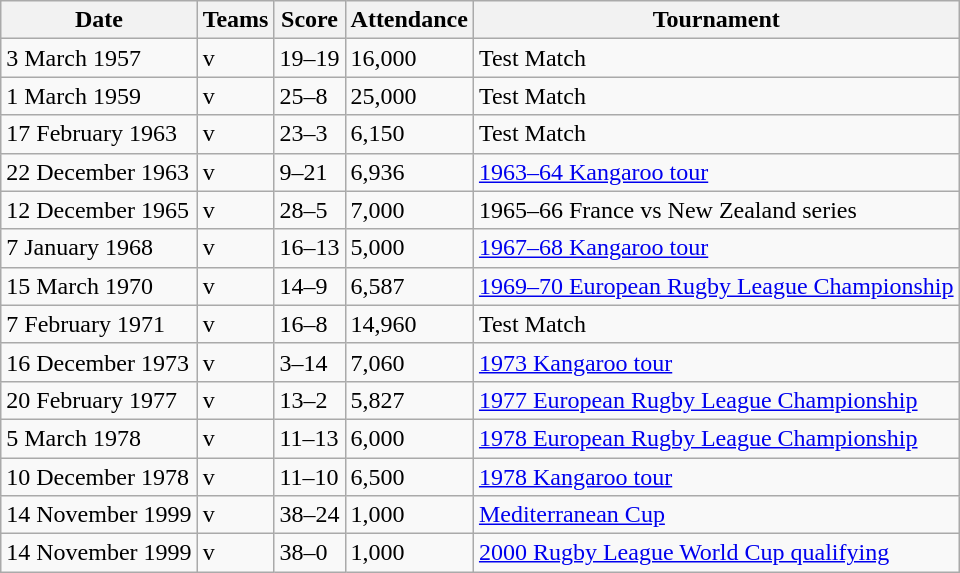<table class="wikitable">
<tr>
<th>Date</th>
<th>Teams</th>
<th>Score</th>
<th>Attendance</th>
<th>Tournament</th>
</tr>
<tr>
<td>3 March 1957</td>
<td> v </td>
<td>19–19</td>
<td>16,000</td>
<td>Test Match</td>
</tr>
<tr>
<td>1 March 1959</td>
<td> v </td>
<td>25–8</td>
<td>25,000</td>
<td>Test Match</td>
</tr>
<tr>
<td>17 February 1963</td>
<td> v </td>
<td>23–3</td>
<td>6,150</td>
<td>Test Match</td>
</tr>
<tr>
<td>22 December 1963</td>
<td> v </td>
<td>9–21</td>
<td>6,936</td>
<td><a href='#'>1963–64 Kangaroo tour</a></td>
</tr>
<tr>
<td>12 December 1965</td>
<td> v </td>
<td>28–5</td>
<td>7,000</td>
<td>1965–66 France vs New Zealand series</td>
</tr>
<tr>
<td>7 January 1968</td>
<td> v </td>
<td>16–13</td>
<td>5,000</td>
<td><a href='#'>1967–68 Kangaroo tour</a></td>
</tr>
<tr>
<td>15 March 1970</td>
<td> v </td>
<td>14–9</td>
<td>6,587</td>
<td><a href='#'>1969–70 European Rugby League Championship</a></td>
</tr>
<tr>
<td>7 February 1971</td>
<td> v </td>
<td>16–8</td>
<td>14,960</td>
<td>Test Match</td>
</tr>
<tr>
<td>16 December 1973</td>
<td> v </td>
<td>3–14</td>
<td>7,060</td>
<td><a href='#'>1973 Kangaroo tour</a></td>
</tr>
<tr>
<td>20 February 1977</td>
<td> v </td>
<td>13–2</td>
<td>5,827</td>
<td><a href='#'>1977 European Rugby League Championship</a></td>
</tr>
<tr>
<td>5 March 1978</td>
<td> v </td>
<td>11–13</td>
<td>6,000</td>
<td><a href='#'>1978 European Rugby League Championship</a></td>
</tr>
<tr>
<td>10 December 1978</td>
<td> v </td>
<td>11–10</td>
<td>6,500</td>
<td><a href='#'>1978 Kangaroo tour</a></td>
</tr>
<tr>
<td>14 November 1999</td>
<td> v </td>
<td>38–24</td>
<td>1,000</td>
<td><a href='#'>Mediterranean Cup</a></td>
</tr>
<tr>
<td>14 November 1999</td>
<td> v </td>
<td>38–0</td>
<td>1,000</td>
<td><a href='#'>2000 Rugby League World Cup qualifying</a></td>
</tr>
</table>
